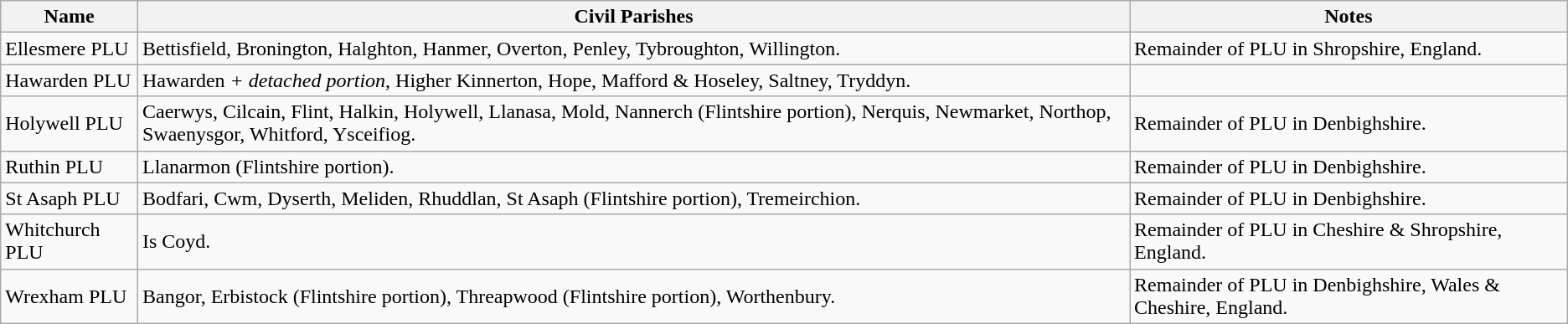<table class="wikitable">
<tr>
<th>Name</th>
<th>Civil Parishes</th>
<th>Notes</th>
</tr>
<tr>
<td>Ellesmere PLU</td>
<td>Bettisfield, Bronington, Halghton, Hanmer, Overton, Penley, Tybroughton, Willington.</td>
<td>Remainder of PLU in Shropshire, England.</td>
</tr>
<tr>
<td>Hawarden PLU</td>
<td>Hawarden <em>+ detached portion</em>, Higher Kinnerton, Hope, Mafford & Hoseley, Saltney, Tryddyn.</td>
<td></td>
</tr>
<tr>
<td>Holywell PLU</td>
<td>Caerwys, Cilcain, Flint, Halkin, Holywell, Llanasa, Mold, Nannerch (Flintshire portion), Nerquis, Newmarket, Northop, Swaenysgor, Whitford, Ysceifiog.</td>
<td>Remainder of PLU in Denbighshire.</td>
</tr>
<tr>
<td>Ruthin PLU</td>
<td>Llanarmon (Flintshire portion).</td>
<td>Remainder of PLU in Denbighshire.</td>
</tr>
<tr>
<td>St Asaph PLU</td>
<td>Bodfari, Cwm, Dyserth, Meliden, Rhuddlan, St Asaph (Flintshire portion), Tremeirchion.</td>
<td>Remainder of PLU in Denbighshire.</td>
</tr>
<tr>
<td>Whitchurch PLU</td>
<td>Is Coyd.</td>
<td>Remainder of PLU in Cheshire & Shropshire, England.</td>
</tr>
<tr>
<td>Wrexham PLU</td>
<td>Bangor, Erbistock (Flintshire portion), Threapwood (Flintshire portion), Worthenbury.</td>
<td>Remainder of PLU in Denbighshire, Wales & Cheshire, England.</td>
</tr>
</table>
